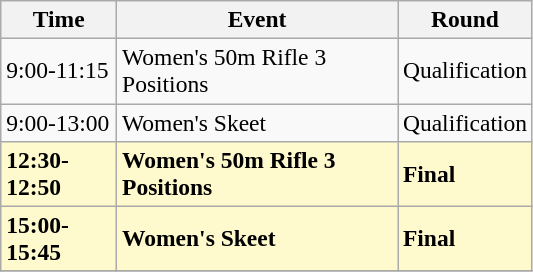<table class=wikitable style="font-size:98%;">
<tr>
<th width=70px>Time</th>
<th width=180px>Event</th>
<th width=70px>Round</th>
</tr>
<tr>
<td>9:00-11:15</td>
<td>Women's 50m Rifle 3 Positions</td>
<td>Qualification</td>
</tr>
<tr>
<td>9:00-13:00</td>
<td>Women's Skeet</td>
<td>Qualification</td>
</tr>
<tr bgcolor=lemonchiffon>
<td><strong>12:30-12:50</strong></td>
<td><strong>Women's 50m Rifle 3 Positions</strong></td>
<td><strong>Final</strong></td>
</tr>
<tr bgcolor=lemonchiffon>
<td><strong>15:00-15:45</strong></td>
<td><strong>Women's Skeet</strong></td>
<td><strong>Final</strong></td>
</tr>
<tr>
</tr>
</table>
